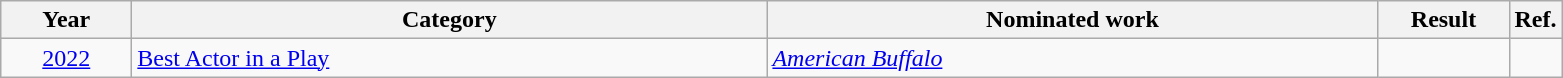<table class=wikitable>
<tr>
<th scope="col" style="width:5em;">Year</th>
<th scope="col" style="width:26em;">Category</th>
<th scope="col" style="width:25em;">Nominated work</th>
<th scope="col" style="width:5em;">Result</th>
<th>Ref.</th>
</tr>
<tr>
<td style="text-align:center;"><a href='#'>2022</a></td>
<td><a href='#'>Best Actor in a Play</a></td>
<td><em><a href='#'>American Buffalo</a></em></td>
<td></td>
<td align=center></td>
</tr>
</table>
